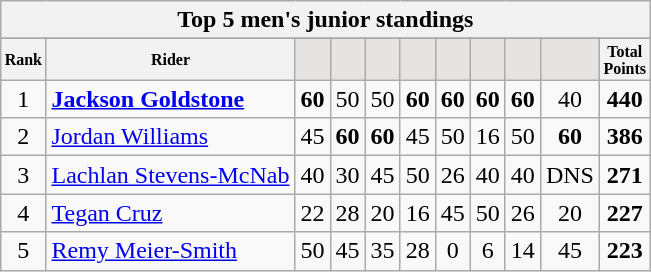<table class="wikitable sortable">
<tr>
<th colspan=27 align="center"><strong>Top 5 men's junior standings</strong></th>
</tr>
<tr>
</tr>
<tr style="font-size:8pt;font-weight:bold">
<th align="center">Rank</th>
<th align="center">Rider</th>
<th class=unsortable style="background:#E5E4E2;"><small></small></th>
<th class=unsortable style="background:#E5E4E2;"><small></small></th>
<th class=unsortable style="background:#E5E4E2;"><small></small></th>
<th class=unsortable style="background:#E5E4E2;"><small></small></th>
<th class=unsortable style="background:#E5E4E2;"><small></small></th>
<th class=unsortable style="background:#E5E4E2;"><small></small></th>
<th class=unsortable style="background:#E5E4E2;"><small></small></th>
<th class=unsortable style="background:#E5E4E2;"><small></small></th>
<th align="center">Total<br>Points</th>
</tr>
<tr>
<td align=center>1</td>
<td> <strong><a href='#'>Jackson Goldstone</a></strong></td>
<td align=center><strong>60</strong></td>
<td align=center>50</td>
<td align=center>50</td>
<td align=center><strong>60</strong></td>
<td align=center><strong>60</strong></td>
<td align=center><strong>60</strong></td>
<td align=center><strong>60</strong></td>
<td align=center>40</td>
<td align=center><strong>440</strong></td>
</tr>
<tr>
<td align=center>2</td>
<td> <a href='#'>Jordan Williams</a></td>
<td align=center>45</td>
<td align=center><strong>60</strong></td>
<td align=center><strong>60</strong></td>
<td align=center>45</td>
<td align=center>50</td>
<td align=center>16</td>
<td align=center>50</td>
<td align=center><strong>60</strong></td>
<td align=center><strong>386</strong></td>
</tr>
<tr>
<td align=center>3</td>
<td> <a href='#'>Lachlan Stevens-McNab</a></td>
<td align=center>40</td>
<td align=center>30</td>
<td align=center>45</td>
<td align=center>50</td>
<td align=center>26</td>
<td align=center>40</td>
<td align=center>40</td>
<td align=center>DNS</td>
<td align=center><strong>271</strong></td>
</tr>
<tr>
<td align=center>4</td>
<td> <a href='#'>Tegan Cruz</a></td>
<td align=center>22</td>
<td align=center>28</td>
<td align=center>20</td>
<td align=center>16</td>
<td align=center>45</td>
<td align=center>50</td>
<td align=center>26</td>
<td align=center>20</td>
<td align=center><strong>227</strong></td>
</tr>
<tr>
<td align=center>5</td>
<td> <a href='#'>Remy Meier-Smith</a></td>
<td align=center>50</td>
<td align=center>45</td>
<td align=center>35</td>
<td align=center>28</td>
<td align=center>0</td>
<td align=center>6</td>
<td align=center>14</td>
<td align=center>45</td>
<td align=center><strong>223</strong><br></td>
</tr>
</table>
